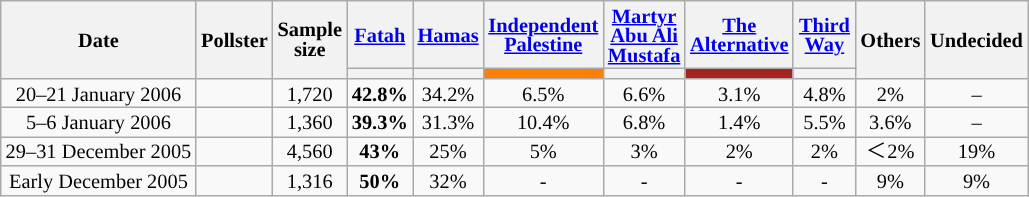<table class=wikitable style="text-align:center;font-size:85%;line-height:13px">
<tr>
<th rowspan="2">Date</th>
<th rowspan="2">Pollster</th>
<th rowspan="2">Sample<br>size</th>
<th style="width:35px;"><a href='#'>Fatah</a></th>
<th style="width:35px;"><a href='#'>Hamas</a></th>
<th style="width:35px;"><a href='#'>Independent Palestine</a></th>
<th style="width:35px;"><a href='#'>Martyr Abu Ali Mustafa</a></th>
<th style="width:35px;"><a href='#'>The Alternative</a></th>
<th style="width:35px;"><a href='#'>Third Way</a></th>
<th style="width:35px;" rowspan="2">Others</th>
<th style="width:35px;" rowspan="2">Undecided</th>
</tr>
<tr>
<th style="background:"></th>
<th style="background:"></th>
<th style="background:#FF7F00;"></th>
<th style="background:"></th>
<th style="background:#A6241F;"></th>
<th style="background:"></th>
</tr>
<tr>
<td>20–21 January 2006</td>
<td></td>
<td>1,720</td>
<td style="background:"><strong>42.8%</strong></td>
<td>34.2%</td>
<td>6.5%</td>
<td>6.6%</td>
<td>3.1%</td>
<td>4.8%</td>
<td>2%</td>
<td>–</td>
</tr>
<tr>
<td>5–6 January 2006</td>
<td></td>
<td>1,360</td>
<td style="background:"><strong>39.3%</strong></td>
<td>31.3%</td>
<td>10.4%</td>
<td>6.8%</td>
<td>1.4%</td>
<td>5.5%</td>
<td>3.6%</td>
<td>–</td>
</tr>
<tr>
<td>29–31 December 2005</td>
<td></td>
<td>4,560</td>
<td style="background:"><strong>43%</strong></td>
<td>25%</td>
<td>5%</td>
<td>3%</td>
<td>2%</td>
<td>2%</td>
<td>＜2%</td>
<td>19%</td>
</tr>
<tr>
<td>Early December 2005</td>
<td></td>
<td>1,316</td>
<td style="background:"><strong>50%</strong></td>
<td>32%</td>
<td>-</td>
<td>-</td>
<td>-</td>
<td>-</td>
<td>9%</td>
<td>9%</td>
</tr>
</table>
